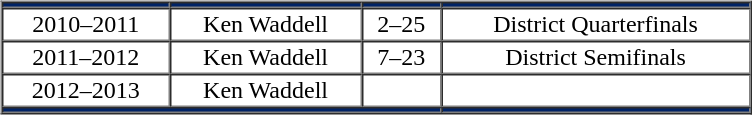<table border="0" style="width:50%;">
<tr>
<td valign="top"><br><table cellpadding="1" border="1" cellspacing="0" style="width:80%;">
<tr>
<th style="background:#002366"></th>
<th style="background:#002366"></th>
<th style="background:#002366"></th>
<th style="background:#002366"></th>
</tr>
<tr style="text-align:center;">
<td>2010–2011</td>
<td>Ken Waddell</td>
<td>2–25</td>
<td>District Quarterfinals</td>
</tr>
<tr style="text-align:center;">
<td>2011–2012</td>
<td>Ken Waddell</td>
<td>7–23</td>
<td>District Semifinals</td>
</tr>
<tr style="text-align:center;">
<td>2012–2013</td>
<td>Ken Waddell</td>
<td></td>
<td></td>
</tr>
<tr style="text-align:center; background:#002366">
<td colspan="3"></td>
<td colspan="2"></td>
</tr>
</table>
</td>
</tr>
</table>
